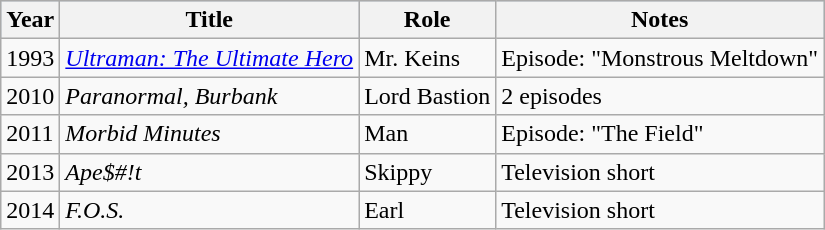<table class="wikitable">
<tr style="background:#b0c4de; text-align:center;">
<th>Year</th>
<th>Title</th>
<th>Role</th>
<th>Notes</th>
</tr>
<tr>
<td>1993</td>
<td><em><a href='#'>Ultraman: The Ultimate Hero</a></em></td>
<td>Mr. Keins</td>
<td>Episode: "Monstrous Meltdown"</td>
</tr>
<tr>
<td>2010</td>
<td><em>Paranormal, Burbank</em></td>
<td>Lord Bastion</td>
<td>2 episodes</td>
</tr>
<tr>
<td>2011</td>
<td><em>Morbid Minutes</em></td>
<td>Man</td>
<td>Episode: "The Field"</td>
</tr>
<tr>
<td>2013</td>
<td><em>Ape$#!t</em></td>
<td>Skippy</td>
<td>Television short</td>
</tr>
<tr>
<td>2014</td>
<td><em>F.O.S.</em></td>
<td>Earl</td>
<td>Television short</td>
</tr>
</table>
